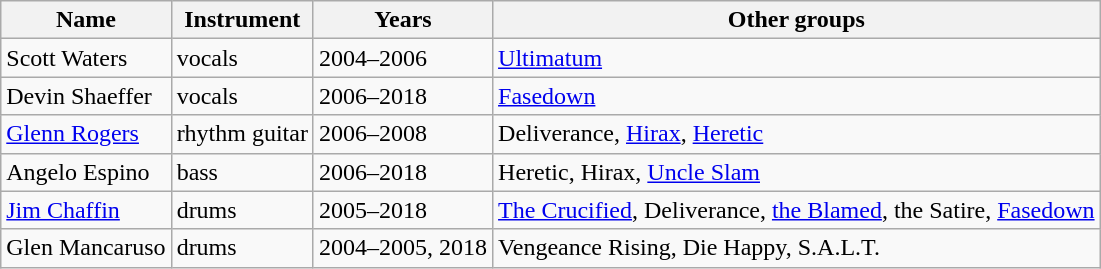<table class="wikitable">
<tr>
<th>Name</th>
<th>Instrument</th>
<th>Years</th>
<th>Other groups</th>
</tr>
<tr>
<td>Scott Waters</td>
<td>vocals</td>
<td>2004–2006</td>
<td><a href='#'>Ultimatum</a></td>
</tr>
<tr>
<td>Devin Shaeffer</td>
<td>vocals</td>
<td>2006–2018</td>
<td><a href='#'>Fasedown</a></td>
</tr>
<tr>
<td><a href='#'>Glenn Rogers</a></td>
<td>rhythm guitar</td>
<td>2006–2008</td>
<td>Deliverance, <a href='#'>Hirax</a>, <a href='#'>Heretic</a></td>
</tr>
<tr>
<td>Angelo Espino</td>
<td>bass</td>
<td>2006–2018</td>
<td>Heretic, Hirax, <a href='#'>Uncle Slam</a></td>
</tr>
<tr>
<td><a href='#'>Jim Chaffin</a></td>
<td>drums</td>
<td>2005–2018</td>
<td><a href='#'>The Crucified</a>, Deliverance, <a href='#'>the Blamed</a>, the Satire, <a href='#'>Fasedown</a></td>
</tr>
<tr>
<td>Glen Mancaruso</td>
<td>drums</td>
<td>2004–2005, 2018</td>
<td>Vengeance Rising, Die Happy, S.A.L.T.</td>
</tr>
</table>
